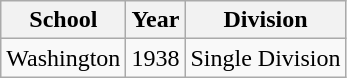<table class="wikitable">
<tr>
<th>School</th>
<th>Year</th>
<th>Division</th>
</tr>
<tr>
<td>Washington</td>
<td>1938</td>
<td>Single Division</td>
</tr>
</table>
